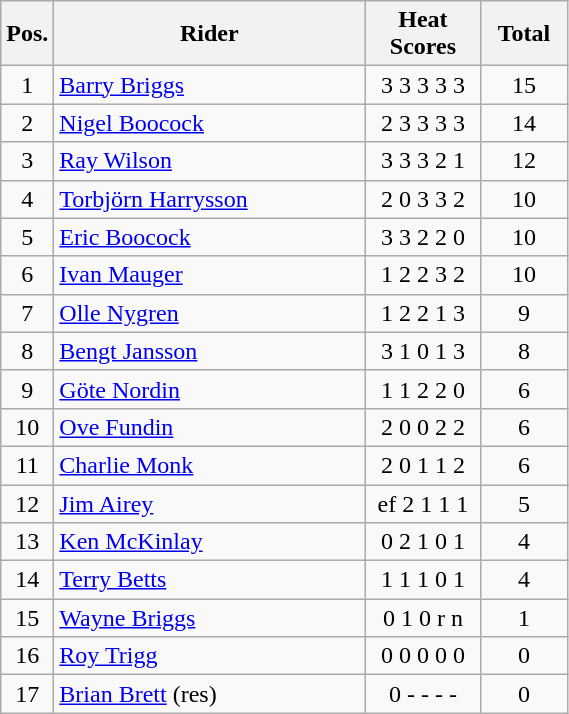<table class=wikitable>
<tr>
<th width=25px>Pos.</th>
<th width=200px>Rider</th>
<th width=70px>Heat Scores</th>
<th width=50px>Total</th>
</tr>
<tr align=center >
<td>1</td>
<td align=left> <a href='#'>Barry Briggs</a></td>
<td>3	3	3	3	3</td>
<td>15</td>
</tr>
<tr align=center>
<td>2</td>
<td align=left> <a href='#'>Nigel Boocock</a></td>
<td>2	3	3	3	3</td>
<td>14</td>
</tr>
<tr align=center>
<td>3</td>
<td align=left> <a href='#'>Ray Wilson</a></td>
<td>3	3	3	2	1</td>
<td>12</td>
</tr>
<tr align=center>
<td>4</td>
<td align=left> <a href='#'>Torbjörn Harrysson</a></td>
<td>2	0	3	3	2</td>
<td>10</td>
</tr>
<tr align=center>
<td>5</td>
<td align=left> <a href='#'>Eric Boocock</a></td>
<td>3	3	2	2	0</td>
<td>10</td>
</tr>
<tr align=center>
<td>6</td>
<td align=left> <a href='#'>Ivan Mauger</a></td>
<td>1	2	2	3	2</td>
<td>10</td>
</tr>
<tr align=center>
<td>7</td>
<td align=left> <a href='#'>Olle Nygren</a></td>
<td>1	2	2	1	3</td>
<td>9</td>
</tr>
<tr align=center>
<td>8</td>
<td align=left> <a href='#'>Bengt Jansson</a></td>
<td>3	1	0	1	3</td>
<td>8</td>
</tr>
<tr align=center>
<td>9</td>
<td align=left> <a href='#'>Göte Nordin</a></td>
<td>1	1	2	2	0</td>
<td>6</td>
</tr>
<tr align=center>
<td>10</td>
<td align=left> <a href='#'>Ove Fundin</a></td>
<td>2	0	0	2	2</td>
<td>6</td>
</tr>
<tr align=center>
<td>11</td>
<td align=left> <a href='#'>Charlie Monk</a></td>
<td>2	0	1	1	2</td>
<td>6</td>
</tr>
<tr align=center>
<td>12</td>
<td align=left> <a href='#'>Jim Airey</a></td>
<td>ef	2	1	1	1</td>
<td>5</td>
</tr>
<tr align=center>
<td>13</td>
<td align=left> <a href='#'>Ken McKinlay</a></td>
<td>0	2	1	0	1</td>
<td>4</td>
</tr>
<tr align=center>
<td>14</td>
<td align=left> <a href='#'>Terry Betts</a></td>
<td>1	1	1	0	1</td>
<td>4</td>
</tr>
<tr align=center>
<td>15</td>
<td align=left> <a href='#'>Wayne Briggs</a></td>
<td>0	1	0	r	n</td>
<td>1</td>
</tr>
<tr align=center>
<td>16</td>
<td align=left> <a href='#'>Roy Trigg</a></td>
<td>0	0	0	0	0</td>
<td>0</td>
</tr>
<tr align=center>
<td>17</td>
<td align=left> <a href='#'>Brian Brett</a> (res)</td>
<td>0	-	-	-	-</td>
<td>0</td>
</tr>
</table>
